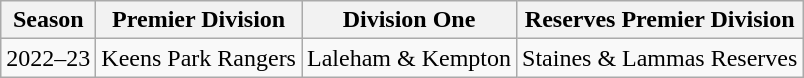<table class="wikitable" style="textalign-center">
<tr>
<th>Season</th>
<th>Premier Division</th>
<th>Division One</th>
<th>Reserves Premier Division</th>
</tr>
<tr>
<td>2022–23</td>
<td>Keens Park Rangers</td>
<td>Laleham & Kempton</td>
<td>Staines & Lammas Reserves</td>
</tr>
</table>
